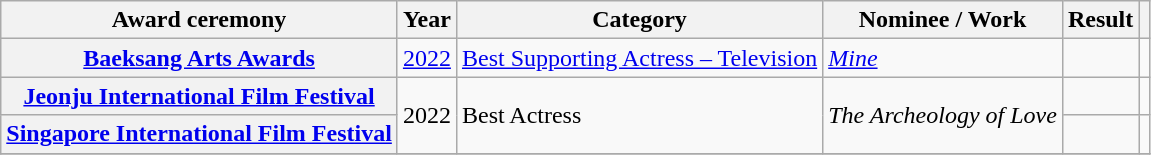<table class="wikitable plainrowheaders sortable">
<tr>
<th scope="col">Award ceremony</th>
<th scope="col">Year</th>
<th scope="col">Category</th>
<th scope="col">Nominee / Work</th>
<th scope="col">Result</th>
<th scope="col" class="unsortable"></th>
</tr>
<tr>
<th scope="row" rowspan="1"><a href='#'>Baeksang Arts Awards</a></th>
<td><a href='#'>2022</a></td>
<td><a href='#'>Best Supporting Actress – Television</a></td>
<td><em> <a href='#'>Mine</a></em></td>
<td></td>
<td></td>
</tr>
<tr>
<th scope="row" rowspan="1"><a href='#'>Jeonju International Film Festival</a></th>
<td rowspan="2">2022</td>
<td rowspan="2">Best Actress</td>
<td rowspan=2><em>The Archeology of Love</em></td>
<td></td>
<td></td>
</tr>
<tr>
<th scope="row"><a href='#'>Singapore International Film Festival</a></th>
<td></td>
<td></td>
</tr>
<tr>
</tr>
</table>
